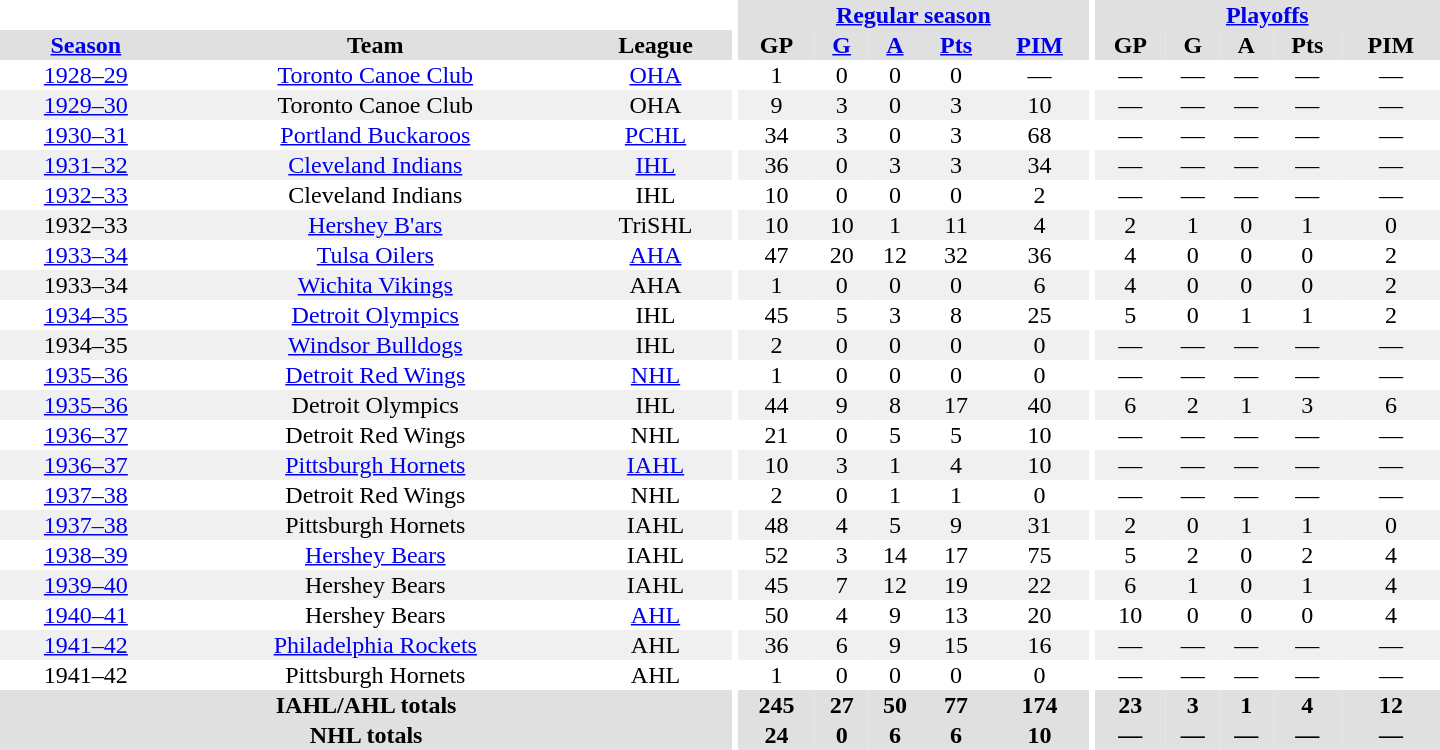<table border="0" cellpadding="1" cellspacing="0" style="text-align:center; width:60em">
<tr bgcolor="#e0e0e0">
<th colspan="3" bgcolor="#ffffff"></th>
<th rowspan="100" bgcolor="#ffffff"></th>
<th colspan="5"><a href='#'>Regular season</a></th>
<th rowspan="100" bgcolor="#ffffff"></th>
<th colspan="5"><a href='#'>Playoffs</a></th>
</tr>
<tr bgcolor="#e0e0e0">
<th><a href='#'>Season</a></th>
<th>Team</th>
<th>League</th>
<th>GP</th>
<th><a href='#'>G</a></th>
<th><a href='#'>A</a></th>
<th><a href='#'>Pts</a></th>
<th><a href='#'>PIM</a></th>
<th>GP</th>
<th>G</th>
<th>A</th>
<th>Pts</th>
<th>PIM</th>
</tr>
<tr>
<td><a href='#'>1928–29</a></td>
<td><a href='#'>Toronto Canoe Club</a></td>
<td><a href='#'>OHA</a></td>
<td>1</td>
<td>0</td>
<td>0</td>
<td>0</td>
<td>—</td>
<td>—</td>
<td>—</td>
<td>—</td>
<td>—</td>
<td>—</td>
</tr>
<tr bgcolor="#f0f0f0">
<td><a href='#'>1929–30</a></td>
<td>Toronto Canoe Club</td>
<td>OHA</td>
<td>9</td>
<td>3</td>
<td>0</td>
<td>3</td>
<td>10</td>
<td>—</td>
<td>—</td>
<td>—</td>
<td>—</td>
<td>—</td>
</tr>
<tr>
<td><a href='#'>1930–31</a></td>
<td><a href='#'>Portland Buckaroos</a></td>
<td><a href='#'>PCHL</a></td>
<td>34</td>
<td>3</td>
<td>0</td>
<td>3</td>
<td>68</td>
<td>—</td>
<td>—</td>
<td>—</td>
<td>—</td>
<td>—</td>
</tr>
<tr bgcolor="#f0f0f0">
<td><a href='#'>1931–32</a></td>
<td><a href='#'>Cleveland Indians</a></td>
<td><a href='#'>IHL</a></td>
<td>36</td>
<td>0</td>
<td>3</td>
<td>3</td>
<td>34</td>
<td>—</td>
<td>—</td>
<td>—</td>
<td>—</td>
<td>—</td>
</tr>
<tr>
<td><a href='#'>1932–33</a></td>
<td>Cleveland Indians</td>
<td>IHL</td>
<td>10</td>
<td>0</td>
<td>0</td>
<td>0</td>
<td>2</td>
<td>—</td>
<td>—</td>
<td>—</td>
<td>—</td>
<td>—</td>
</tr>
<tr bgcolor="#f0f0f0">
<td>1932–33</td>
<td><a href='#'>Hershey B'ars</a></td>
<td>TriSHL</td>
<td>10</td>
<td>10</td>
<td>1</td>
<td>11</td>
<td>4</td>
<td>2</td>
<td>1</td>
<td>0</td>
<td>1</td>
<td>0</td>
</tr>
<tr>
<td><a href='#'>1933–34</a></td>
<td><a href='#'>Tulsa Oilers</a></td>
<td><a href='#'>AHA</a></td>
<td>47</td>
<td>20</td>
<td>12</td>
<td>32</td>
<td>36</td>
<td>4</td>
<td>0</td>
<td>0</td>
<td>0</td>
<td>2</td>
</tr>
<tr bgcolor="#f0f0f0">
<td>1933–34</td>
<td><a href='#'>Wichita Vikings</a></td>
<td>AHA</td>
<td>1</td>
<td>0</td>
<td>0</td>
<td>0</td>
<td>6</td>
<td>4</td>
<td>0</td>
<td>0</td>
<td>0</td>
<td>2</td>
</tr>
<tr>
<td><a href='#'>1934–35</a></td>
<td><a href='#'>Detroit Olympics</a></td>
<td>IHL</td>
<td>45</td>
<td>5</td>
<td>3</td>
<td>8</td>
<td>25</td>
<td>5</td>
<td>0</td>
<td>1</td>
<td>1</td>
<td>2</td>
</tr>
<tr bgcolor="#f0f0f0">
<td>1934–35</td>
<td><a href='#'>Windsor Bulldogs</a></td>
<td>IHL</td>
<td>2</td>
<td>0</td>
<td>0</td>
<td>0</td>
<td>0</td>
<td>—</td>
<td>—</td>
<td>—</td>
<td>—</td>
<td>—</td>
</tr>
<tr>
<td><a href='#'>1935–36</a></td>
<td><a href='#'>Detroit Red Wings</a></td>
<td><a href='#'>NHL</a></td>
<td>1</td>
<td>0</td>
<td>0</td>
<td>0</td>
<td>0</td>
<td>—</td>
<td>—</td>
<td>—</td>
<td>—</td>
<td>—</td>
</tr>
<tr bgcolor="#f0f0f0">
<td><a href='#'>1935–36</a></td>
<td>Detroit Olympics</td>
<td>IHL</td>
<td>44</td>
<td>9</td>
<td>8</td>
<td>17</td>
<td>40</td>
<td>6</td>
<td>2</td>
<td>1</td>
<td>3</td>
<td>6</td>
</tr>
<tr>
<td><a href='#'>1936–37</a></td>
<td>Detroit Red Wings</td>
<td>NHL</td>
<td>21</td>
<td>0</td>
<td>5</td>
<td>5</td>
<td>10</td>
<td>—</td>
<td>—</td>
<td>—</td>
<td>—</td>
<td>—</td>
</tr>
<tr bgcolor="#f0f0f0">
<td><a href='#'>1936–37</a></td>
<td><a href='#'>Pittsburgh Hornets</a></td>
<td><a href='#'>IAHL</a></td>
<td>10</td>
<td>3</td>
<td>1</td>
<td>4</td>
<td>10</td>
<td>—</td>
<td>—</td>
<td>—</td>
<td>—</td>
<td>—</td>
</tr>
<tr>
<td><a href='#'>1937–38</a></td>
<td>Detroit Red Wings</td>
<td>NHL</td>
<td>2</td>
<td>0</td>
<td>1</td>
<td>1</td>
<td>0</td>
<td>—</td>
<td>—</td>
<td>—</td>
<td>—</td>
<td>—</td>
</tr>
<tr bgcolor="#f0f0f0">
<td><a href='#'>1937–38</a></td>
<td>Pittsburgh Hornets</td>
<td>IAHL</td>
<td>48</td>
<td>4</td>
<td>5</td>
<td>9</td>
<td>31</td>
<td>2</td>
<td>0</td>
<td>1</td>
<td>1</td>
<td>0</td>
</tr>
<tr>
<td><a href='#'>1938–39</a></td>
<td><a href='#'>Hershey Bears</a></td>
<td>IAHL</td>
<td>52</td>
<td>3</td>
<td>14</td>
<td>17</td>
<td>75</td>
<td>5</td>
<td>2</td>
<td>0</td>
<td>2</td>
<td>4</td>
</tr>
<tr bgcolor="#f0f0f0">
<td><a href='#'>1939–40</a></td>
<td>Hershey Bears</td>
<td>IAHL</td>
<td>45</td>
<td>7</td>
<td>12</td>
<td>19</td>
<td>22</td>
<td>6</td>
<td>1</td>
<td>0</td>
<td>1</td>
<td>4</td>
</tr>
<tr>
<td><a href='#'>1940–41</a></td>
<td>Hershey Bears</td>
<td><a href='#'>AHL</a></td>
<td>50</td>
<td>4</td>
<td>9</td>
<td>13</td>
<td>20</td>
<td>10</td>
<td>0</td>
<td>0</td>
<td>0</td>
<td>4</td>
</tr>
<tr bgcolor="#f0f0f0">
<td><a href='#'>1941–42</a></td>
<td><a href='#'>Philadelphia Rockets</a></td>
<td>AHL</td>
<td>36</td>
<td>6</td>
<td>9</td>
<td>15</td>
<td>16</td>
<td>—</td>
<td>—</td>
<td>—</td>
<td>—</td>
<td>—</td>
</tr>
<tr>
<td>1941–42</td>
<td>Pittsburgh Hornets</td>
<td>AHL</td>
<td>1</td>
<td>0</td>
<td>0</td>
<td>0</td>
<td>0</td>
<td>—</td>
<td>—</td>
<td>—</td>
<td>—</td>
<td>—</td>
</tr>
<tr bgcolor="#e0e0e0">
<th colspan="3">IAHL/AHL totals</th>
<th>245</th>
<th>27</th>
<th>50</th>
<th>77</th>
<th>174</th>
<th>23</th>
<th>3</th>
<th>1</th>
<th>4</th>
<th>12</th>
</tr>
<tr bgcolor="#e0e0e0">
<th colspan="3">NHL totals</th>
<th>24</th>
<th>0</th>
<th>6</th>
<th>6</th>
<th>10</th>
<th>—</th>
<th>—</th>
<th>—</th>
<th>—</th>
<th>—</th>
</tr>
</table>
